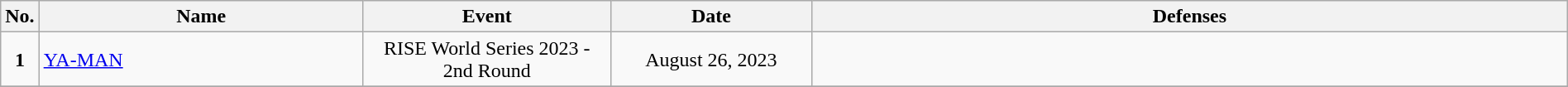<table class="wikitable" style="width:100%; font-size:100%;">
<tr>
<th style= width:1%;">No.</th>
<th style= width:21%;">Name</th>
<th style= width:16%;">Event</th>
<th style=width:13%;">Date</th>
<th style= width:49%;">Defenses</th>
</tr>
<tr>
<td align=center><strong>1</strong></td>
<td align=left> <a href='#'>YA-MAN</a> <br></td>
<td align=center>RISE World Series 2023 - 2nd Round<br></td>
<td align=center>August 26, 2023</td>
<td align=left></td>
</tr>
<tr>
</tr>
</table>
